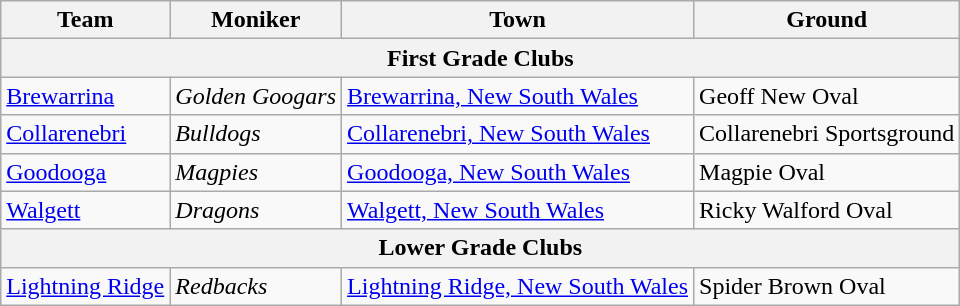<table class="wikitable sortable">
<tr>
<th>Team</th>
<th>Moniker</th>
<th>Town</th>
<th>Ground</th>
</tr>
<tr>
<th colspan="4">First Grade Clubs</th>
</tr>
<tr>
<td> <a href='#'>Brewarrina</a></td>
<td><em>Golden Googars</em></td>
<td><a href='#'>Brewarrina, New South Wales</a></td>
<td>Geoff New Oval</td>
</tr>
<tr>
<td> <a href='#'>Collarenebri</a></td>
<td><em>Bulldogs</em></td>
<td><a href='#'>Collarenebri, New South Wales</a></td>
<td>Collarenebri Sportsground</td>
</tr>
<tr>
<td> <a href='#'>Goodooga</a></td>
<td><em>Magpies</em></td>
<td><a href='#'>Goodooga, New South Wales</a></td>
<td>Magpie Oval</td>
</tr>
<tr>
<td> <a href='#'>Walgett</a></td>
<td><em>Dragons</em></td>
<td><a href='#'>Walgett, New South Wales</a></td>
<td>Ricky Walford Oval</td>
</tr>
<tr>
<th colspan="4">Lower Grade Clubs</th>
</tr>
<tr>
<td> <a href='#'>Lightning Ridge</a></td>
<td><em>Redbacks</em></td>
<td><a href='#'>Lightning Ridge, New South Wales</a></td>
<td>Spider Brown Oval</td>
</tr>
</table>
